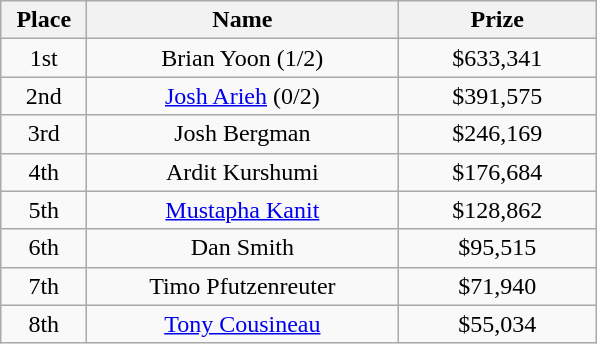<table class="wikitable">
<tr>
<th width="50">Place</th>
<th width="200">Name</th>
<th width="125">Prize</th>
</tr>
<tr>
<td align = "center">1st</td>
<td align = "center">Brian Yoon (1/2)</td>
<td align = "center">$633,341</td>
</tr>
<tr>
<td align = "center">2nd</td>
<td align = "center"><a href='#'>Josh Arieh</a> (0/2)</td>
<td align = "center">$391,575</td>
</tr>
<tr>
<td align = "center">3rd</td>
<td align = "center">Josh Bergman</td>
<td align = "center">$246,169</td>
</tr>
<tr>
<td align = "center">4th</td>
<td align = "center">Ardit Kurshumi</td>
<td align = "center">$176,684</td>
</tr>
<tr>
<td align = "center">5th</td>
<td align = "center"><a href='#'>Mustapha Kanit</a></td>
<td align = "center">$128,862</td>
</tr>
<tr>
<td align = "center">6th</td>
<td align = "center">Dan Smith</td>
<td align = "center">$95,515</td>
</tr>
<tr>
<td align = "center">7th</td>
<td align = "center">Timo Pfutzenreuter</td>
<td align = "center">$71,940</td>
</tr>
<tr>
<td align = "center">8th</td>
<td align = "center"><a href='#'>Tony Cousineau</a></td>
<td align = "center">$55,034</td>
</tr>
</table>
